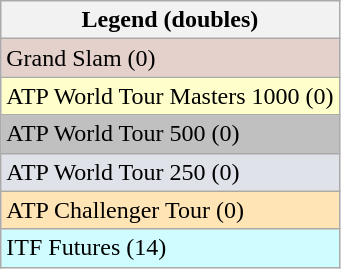<table class="wikitable">
<tr>
<th>Legend (doubles)</th>
</tr>
<tr bgcolor="#e5d1cb">
<td>Grand Slam (0)</td>
</tr>
<tr bgcolor="ffffcc">
<td>ATP World Tour Masters 1000 (0)</td>
</tr>
<tr bgcolor="silver">
<td>ATP World Tour 500 (0)</td>
</tr>
<tr bgcolor="#dfe2e9">
<td>ATP World Tour 250 (0)</td>
</tr>
<tr bgcolor="moccasin">
<td>ATP Challenger Tour (0)</td>
</tr>
<tr bgcolor="CFFCFF">
<td>ITF Futures (14)</td>
</tr>
</table>
